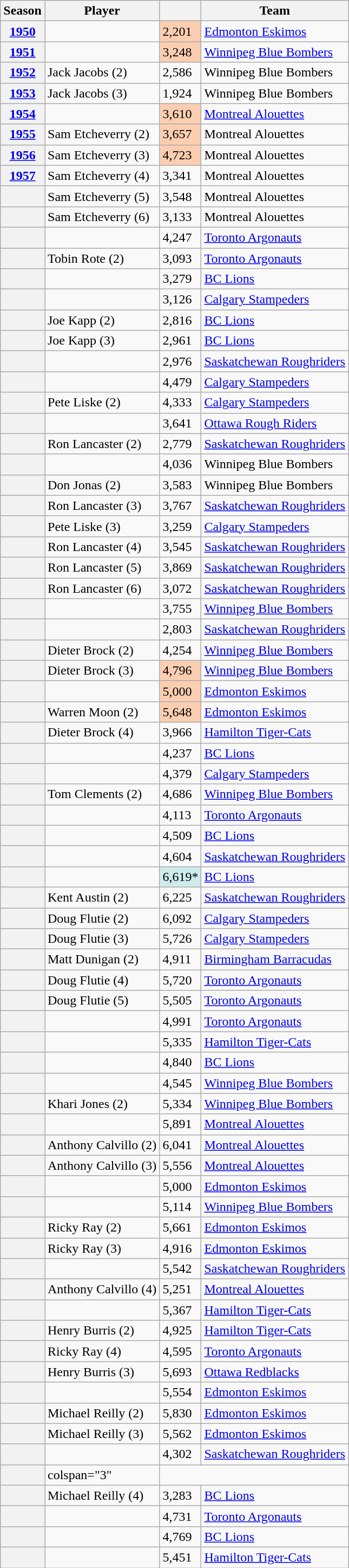<table class="plainrowheaders sortable wikitable">
<tr>
<th scope=col>Season</th>
<th scope=col>Player</th>
<th scope=col></th>
<th scope=col>Team</th>
</tr>
<tr>
<th scope=row><a href='#'>1950</a></th>
<td></td>
<td style="background-color:#FBCEB1">2,201</td>
<td><a href='#'>Edmonton Eskimos</a></td>
</tr>
<tr>
<th scope=row><a href='#'>1951</a></th>
<td></td>
<td style="background-color:#FBCEB1">3,248</td>
<td><a href='#'>Winnipeg Blue Bombers</a></td>
</tr>
<tr>
<th scope=row><a href='#'>1952</a></th>
<td>Jack Jacobs (2)</td>
<td>2,586</td>
<td>Winnipeg Blue Bombers</td>
</tr>
<tr>
<th scope=row><a href='#'>1953</a></th>
<td>Jack Jacobs (3)</td>
<td>1,924</td>
<td>Winnipeg Blue Bombers</td>
</tr>
<tr>
<th scope=row><a href='#'>1954</a></th>
<td></td>
<td style="background-color:#FBCEB1">3,610</td>
<td><a href='#'>Montreal Alouettes</a></td>
</tr>
<tr>
<th scope=row><a href='#'>1955</a></th>
<td>Sam Etcheverry (2)</td>
<td style="background-color:#FBCEB1">3,657</td>
<td>Montreal Alouettes</td>
</tr>
<tr>
<th scope=row><a href='#'>1956</a></th>
<td>Sam Etcheverry (3)</td>
<td style="background-color:#FBCEB1">4,723</td>
<td>Montreal Alouettes</td>
</tr>
<tr>
<th scope=row><a href='#'>1957</a></th>
<td>Sam Etcheverry (4)</td>
<td>3,341</td>
<td>Montreal Alouettes</td>
</tr>
<tr>
<th scope=row></th>
<td>Sam Etcheverry (5)</td>
<td>3,548</td>
<td>Montreal Alouettes</td>
</tr>
<tr>
<th scope=row></th>
<td>Sam Etcheverry (6)</td>
<td>3,133</td>
<td>Montreal Alouettes</td>
</tr>
<tr>
<th scope=row></th>
<td></td>
<td>4,247</td>
<td><a href='#'>Toronto Argonauts</a></td>
</tr>
<tr>
<th scope=row></th>
<td>Tobin Rote (2)</td>
<td>3,093</td>
<td><a href='#'>Toronto Argonauts</a></td>
</tr>
<tr>
<th scope=row></th>
<td></td>
<td>3,279</td>
<td><a href='#'>BC Lions</a></td>
</tr>
<tr>
<th scope=row></th>
<td></td>
<td>3,126</td>
<td><a href='#'>Calgary Stampeders</a></td>
</tr>
<tr>
<th scope=row></th>
<td>Joe Kapp (2)</td>
<td>2,816</td>
<td><a href='#'>BC Lions</a></td>
</tr>
<tr>
<th scope=row></th>
<td>Joe Kapp (3)</td>
<td>2,961</td>
<td><a href='#'>BC Lions</a></td>
</tr>
<tr>
<th scope=row></th>
<td></td>
<td>2,976</td>
<td><a href='#'>Saskatchewan Roughriders</a></td>
</tr>
<tr>
<th scope=row></th>
<td></td>
<td>4,479</td>
<td><a href='#'>Calgary Stampeders</a></td>
</tr>
<tr>
<th scope=row></th>
<td>Pete Liske (2)</td>
<td>4,333</td>
<td><a href='#'>Calgary Stampeders</a></td>
</tr>
<tr>
<th scope=row></th>
<td></td>
<td>3,641</td>
<td><a href='#'>Ottawa Rough Riders</a></td>
</tr>
<tr>
<th scope=row></th>
<td>Ron Lancaster (2)</td>
<td>2,779</td>
<td><a href='#'>Saskatchewan Roughriders</a></td>
</tr>
<tr>
<th scope=row></th>
<td></td>
<td>4,036</td>
<td>Winnipeg Blue Bombers</td>
</tr>
<tr>
<th scope=row></th>
<td>Don Jonas (2)</td>
<td>3,583</td>
<td>Winnipeg Blue Bombers</td>
</tr>
<tr>
<th scope=row></th>
<td>Ron Lancaster (3)</td>
<td>3,767</td>
<td><a href='#'>Saskatchewan Roughriders</a></td>
</tr>
<tr>
<th scope=row></th>
<td>Pete Liske (3)</td>
<td>3,259</td>
<td><a href='#'>Calgary Stampeders</a></td>
</tr>
<tr>
<th scope=row></th>
<td>Ron Lancaster (4)</td>
<td>3,545</td>
<td><a href='#'>Saskatchewan Roughriders</a></td>
</tr>
<tr>
<th scope=row></th>
<td>Ron Lancaster (5)</td>
<td>3,869</td>
<td><a href='#'>Saskatchewan Roughriders</a></td>
</tr>
<tr>
<th scope=row></th>
<td>Ron Lancaster (6)</td>
<td>3,072</td>
<td><a href='#'>Saskatchewan Roughriders</a></td>
</tr>
<tr>
<th scope=row></th>
<td></td>
<td>3,755</td>
<td><a href='#'>Winnipeg Blue Bombers</a></td>
</tr>
<tr>
<th scope=row></th>
<td></td>
<td>2,803</td>
<td><a href='#'>Saskatchewan Roughriders</a></td>
</tr>
<tr>
<th scope=row></th>
<td>Dieter Brock (2)</td>
<td>4,254</td>
<td><a href='#'>Winnipeg Blue Bombers</a></td>
</tr>
<tr>
<th scope=row></th>
<td>Dieter Brock (3)</td>
<td style="background-color:#FBCEB1">4,796</td>
<td><a href='#'>Winnipeg Blue Bombers</a></td>
</tr>
<tr>
<th scope=row></th>
<td></td>
<td style="background-color:#FBCEB1">5,000</td>
<td><a href='#'>Edmonton Eskimos</a></td>
</tr>
<tr>
<th scope=row></th>
<td>Warren Moon (2)</td>
<td style="background-color:#FBCEB1">5,648</td>
<td><a href='#'>Edmonton Eskimos</a></td>
</tr>
<tr>
<th scope=row></th>
<td>Dieter Brock (4)</td>
<td>3,966</td>
<td><a href='#'>Hamilton Tiger-Cats</a></td>
</tr>
<tr>
<th scope=row></th>
<td></td>
<td>4,237</td>
<td><a href='#'>BC Lions</a></td>
</tr>
<tr>
<th scope=row></th>
<td></td>
<td>4,379</td>
<td><a href='#'>Calgary Stampeders</a></td>
</tr>
<tr>
<th scope=row></th>
<td>Tom Clements (2)</td>
<td>4,686</td>
<td><a href='#'>Winnipeg Blue Bombers</a></td>
</tr>
<tr>
<th scope=row></th>
<td></td>
<td>4,113</td>
<td><a href='#'>Toronto Argonauts</a></td>
</tr>
<tr>
<th scope=row></th>
<td></td>
<td>4,509</td>
<td><a href='#'>BC Lions</a></td>
</tr>
<tr>
<th scope=row></th>
<td></td>
<td>4,604</td>
<td><a href='#'>Saskatchewan Roughriders</a></td>
</tr>
<tr>
<th scope=row></th>
<td></td>
<td style="background-color:#CFECEC">6,619*</td>
<td><a href='#'>BC Lions</a></td>
</tr>
<tr>
<th scope=row></th>
<td>Kent Austin (2)</td>
<td>6,225</td>
<td><a href='#'>Saskatchewan Roughriders</a></td>
</tr>
<tr>
<th scope=row></th>
<td>Doug Flutie (2)</td>
<td>6,092</td>
<td><a href='#'>Calgary Stampeders</a></td>
</tr>
<tr>
<th scope=row></th>
<td>Doug Flutie (3)</td>
<td>5,726</td>
<td><a href='#'>Calgary Stampeders</a></td>
</tr>
<tr>
<th scope=row></th>
<td>Matt Dunigan (2)</td>
<td>4,911</td>
<td><a href='#'>Birmingham Barracudas</a></td>
</tr>
<tr>
<th scope=row></th>
<td>Doug Flutie (4)</td>
<td>5,720</td>
<td><a href='#'>Toronto Argonauts</a></td>
</tr>
<tr>
<th scope=row></th>
<td>Doug Flutie (5)</td>
<td>5,505</td>
<td><a href='#'>Toronto Argonauts</a></td>
</tr>
<tr>
<th scope=row></th>
<td></td>
<td>4,991</td>
<td><a href='#'>Toronto Argonauts</a></td>
</tr>
<tr>
<th scope=row></th>
<td></td>
<td>5,335</td>
<td><a href='#'>Hamilton Tiger-Cats</a></td>
</tr>
<tr>
<th scope=row></th>
<td></td>
<td>4,840</td>
<td><a href='#'>BC Lions</a></td>
</tr>
<tr>
<th scope=row></th>
<td></td>
<td>4,545</td>
<td><a href='#'>Winnipeg Blue Bombers</a></td>
</tr>
<tr>
<th scope=row></th>
<td>Khari Jones (2)</td>
<td>5,334</td>
<td><a href='#'>Winnipeg Blue Bombers</a></td>
</tr>
<tr>
<th scope=row></th>
<td></td>
<td>5,891</td>
<td><a href='#'>Montreal Alouettes</a></td>
</tr>
<tr>
<th scope=row></th>
<td>Anthony Calvillo (2)</td>
<td>6,041</td>
<td><a href='#'>Montreal Alouettes</a></td>
</tr>
<tr>
<th scope=row></th>
<td>Anthony Calvillo (3)</td>
<td>5,556</td>
<td><a href='#'>Montreal Alouettes</a></td>
</tr>
<tr>
<th scope=row></th>
<td></td>
<td>5,000</td>
<td><a href='#'>Edmonton Eskimos</a></td>
</tr>
<tr>
<th scope=row></th>
<td></td>
<td>5,114</td>
<td><a href='#'>Winnipeg Blue Bombers</a></td>
</tr>
<tr>
<th scope=row></th>
<td>Ricky Ray (2)</td>
<td>5,661</td>
<td><a href='#'>Edmonton Eskimos</a></td>
</tr>
<tr>
<th scope=row></th>
<td>Ricky Ray (3)</td>
<td>4,916</td>
<td><a href='#'>Edmonton Eskimos</a></td>
</tr>
<tr>
<th scope=row></th>
<td></td>
<td>5,542</td>
<td><a href='#'>Saskatchewan Roughriders</a></td>
</tr>
<tr>
<th scope=row></th>
<td>Anthony Calvillo (4)</td>
<td>5,251</td>
<td><a href='#'>Montreal Alouettes</a></td>
</tr>
<tr>
<th scope=row></th>
<td></td>
<td>5,367</td>
<td><a href='#'>Hamilton Tiger-Cats</a></td>
</tr>
<tr>
<th scope=row></th>
<td>Henry Burris (2)</td>
<td>4,925</td>
<td><a href='#'>Hamilton Tiger-Cats</a></td>
</tr>
<tr>
<th scope=row></th>
<td>Ricky Ray (4)</td>
<td>4,595</td>
<td><a href='#'>Toronto Argonauts</a></td>
</tr>
<tr>
<th scope=row></th>
<td>Henry Burris (3)</td>
<td>5,693</td>
<td><a href='#'>Ottawa Redblacks</a></td>
</tr>
<tr>
<th scope=row></th>
<td></td>
<td>5,554</td>
<td><a href='#'>Edmonton Eskimos</a></td>
</tr>
<tr>
<th scope=row></th>
<td>Michael Reilly (2)</td>
<td>5,830</td>
<td><a href='#'>Edmonton Eskimos</a></td>
</tr>
<tr>
<th scope=row></th>
<td>Michael Reilly (3)</td>
<td>5,562</td>
<td><a href='#'>Edmonton Eskimos</a></td>
</tr>
<tr>
<th scope=row></th>
<td></td>
<td>4,302</td>
<td><a href='#'>Saskatchewan Roughriders</a></td>
</tr>
<tr>
<th scope=row></th>
<td>colspan="3" </td>
</tr>
<tr>
<th scope=row></th>
<td>Michael Reilly (4)</td>
<td>3,283</td>
<td><a href='#'>BC Lions</a></td>
</tr>
<tr>
<th scope=row></th>
<td></td>
<td>4,731</td>
<td><a href='#'>Toronto Argonauts</a></td>
</tr>
<tr>
<th scope=row></th>
<td></td>
<td>4,769</td>
<td><a href='#'>BC Lions</a></td>
</tr>
<tr>
<th scope=row></th>
<td></td>
<td>5,451</td>
<td><a href='#'>Hamilton Tiger-Cats</a></td>
</tr>
</table>
